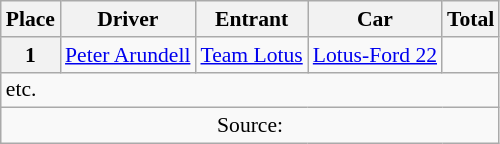<table class="wikitable" style="font-size: 90%;">
<tr>
<th>Place</th>
<th>Driver</th>
<th>Entrant</th>
<th>Car</th>
<th>Total</th>
</tr>
<tr>
<th>1</th>
<td> <a href='#'>Peter Arundell</a></td>
<td><a href='#'>Team Lotus</a></td>
<td><a href='#'>Lotus-Ford 22</a></td>
<td></td>
</tr>
<tr>
<td colspan="5" style="text-align:left;">etc.</td>
</tr>
<tr>
<td colspan="5" style="text-align:center;">Source:</td>
</tr>
</table>
